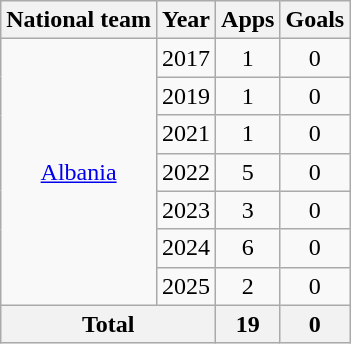<table class="wikitable" style="text-align:center">
<tr>
<th>National team</th>
<th>Year</th>
<th>Apps</th>
<th>Goals</th>
</tr>
<tr>
<td rowspan="7"><a href='#'>Albania</a></td>
<td>2017</td>
<td>1</td>
<td>0</td>
</tr>
<tr>
<td>2019</td>
<td>1</td>
<td>0</td>
</tr>
<tr>
<td>2021</td>
<td>1</td>
<td>0</td>
</tr>
<tr>
<td>2022</td>
<td>5</td>
<td>0</td>
</tr>
<tr>
<td>2023</td>
<td>3</td>
<td>0</td>
</tr>
<tr>
<td>2024</td>
<td>6</td>
<td>0</td>
</tr>
<tr>
<td>2025</td>
<td>2</td>
<td>0</td>
</tr>
<tr>
<th colspan="2">Total</th>
<th>19</th>
<th>0</th>
</tr>
</table>
